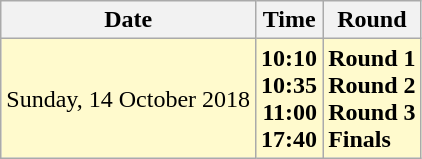<table class="wikitable">
<tr>
<th>Date</th>
<th>Time</th>
<th>Round</th>
</tr>
<tr>
<td style="background:lemonchiffon">Sunday, 14 October 2018</td>
<td style="background:lemonchiffon" align="right"><strong>10:10<br>10:35<br>11:00<br>17:40</strong></td>
<td style="background:lemonchiffon"><strong>Round 1<br>Round 2<br>Round 3<br>Finals</strong></td>
</tr>
</table>
